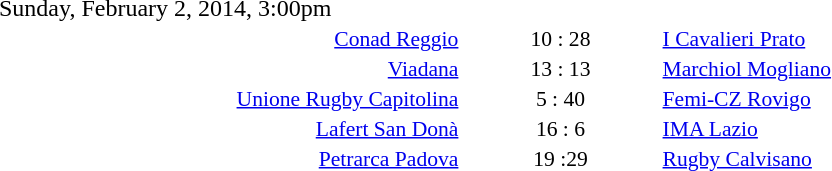<table style="width:70%;" cellspacing="1">
<tr>
<th width=35%></th>
<th width=15%></th>
<th></th>
</tr>
<tr>
<td>Sunday, February 2, 2014, 3:00pm</td>
</tr>
<tr style=font-size:90%>
<td align=right><a href='#'>Conad Reggio</a></td>
<td align=center>10 : 28</td>
<td><a href='#'>I Cavalieri Prato</a></td>
</tr>
<tr style=font-size:90%>
<td align=right><a href='#'>Viadana</a></td>
<td align=center>13 : 13</td>
<td><a href='#'>Marchiol Mogliano</a></td>
</tr>
<tr style=font-size:90%>
<td align=right><a href='#'>Unione Rugby Capitolina</a></td>
<td align=center>5 : 40</td>
<td><a href='#'>Femi-CZ Rovigo</a></td>
</tr>
<tr style=font-size:90%>
<td align=right><a href='#'>Lafert San Donà</a></td>
<td align=center>16 : 6</td>
<td><a href='#'>IMA Lazio</a></td>
</tr>
<tr style=font-size:90%>
<td align=right><a href='#'>Petrarca Padova</a></td>
<td align=center>19 :29</td>
<td><a href='#'>Rugby Calvisano</a></td>
</tr>
</table>
